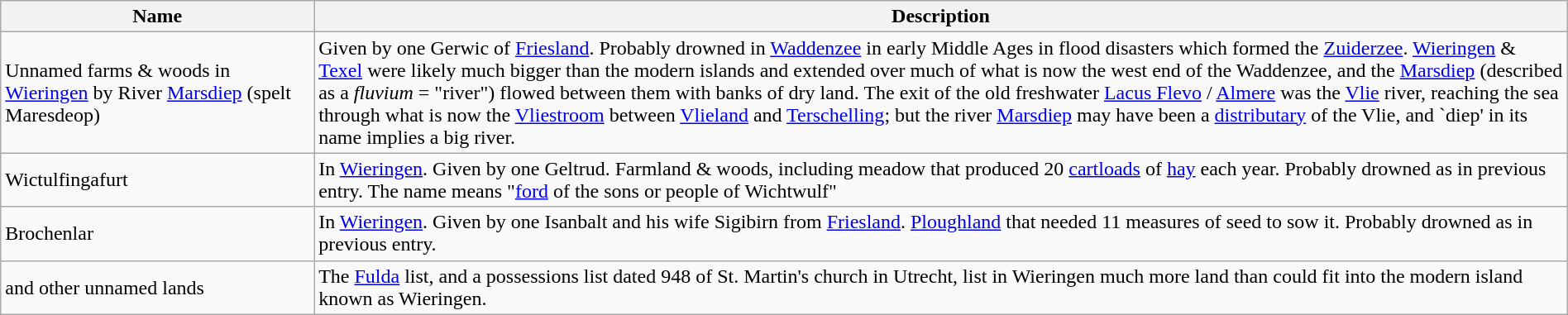<table class="wikitable" width="100%">
<tr>
<th width=20%>Name</th>
<th width=80%>Description</th>
</tr>
<tr>
<td>Unnamed farms & woods in <a href='#'>Wieringen</a> by River <a href='#'>Marsdiep</a> (spelt Maresdeop)</td>
<td>Given by one Gerwic of <a href='#'>Friesland</a>. Probably drowned in <a href='#'>Waddenzee</a> in early Middle Ages in flood disasters which formed the <a href='#'>Zuiderzee</a>. <a href='#'>Wieringen</a> & <a href='#'>Texel</a> were likely much bigger than the modern islands and extended over much of what is now the west end of the Waddenzee, and the <a href='#'>Marsdiep</a> (described as a <em>fluvium</em> = "river") flowed between them with banks of dry land. The exit of the old freshwater <a href='#'>Lacus Flevo</a> / <a href='#'>Almere</a> was the <a href='#'>Vlie</a> river, reaching the sea through what is now the <a href='#'>Vliestroom</a> between <a href='#'>Vlieland</a> and <a href='#'>Terschelling</a>; but the river <a href='#'>Marsdiep</a> may have been a <a href='#'>distributary</a> of the Vlie, and `diep' in its name implies a big river.</td>
</tr>
<tr>
<td>Wictulfingafurt</td>
<td>In <a href='#'>Wieringen</a>. Given by one Geltrud. Farmland & woods, including meadow that produced 20 <a href='#'>cartloads</a> of <a href='#'>hay</a> each year. Probably drowned as in previous entry. The name means "<a href='#'>ford</a> of the sons or people of Wichtwulf"</td>
</tr>
<tr>
<td>Brochenlar</td>
<td>In <a href='#'>Wieringen</a>. Given by one Isanbalt and his wife Sigibirn from <a href='#'>Friesland</a>. <a href='#'>Ploughland</a> that needed 11 measures of seed to sow it. Probably drowned as in previous entry.</td>
</tr>
<tr>
<td>and other unnamed lands</td>
<td>The <a href='#'>Fulda</a> list, and a possessions list dated 948 of St. Martin's church in Utrecht, list in Wieringen much more land than could fit into the modern island known as Wieringen.</td>
</tr>
</table>
